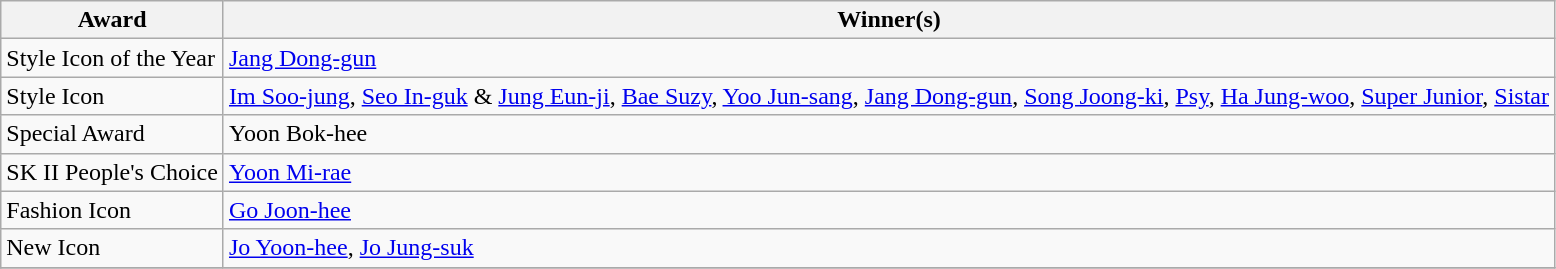<table class="wikitable">
<tr>
<th>Award</th>
<th>Winner(s)</th>
</tr>
<tr>
<td>Style Icon of the Year</td>
<td><a href='#'>Jang Dong-gun</a></td>
</tr>
<tr>
<td>Style Icon</td>
<td><a href='#'>Im Soo-jung</a>, <a href='#'>Seo In-guk</a> & <a href='#'>Jung Eun-ji</a>, <a href='#'>Bae Suzy</a>, <a href='#'>Yoo Jun-sang</a>, <a href='#'>Jang Dong-gun</a>, <a href='#'>Song Joong-ki</a>, <a href='#'>Psy</a>, <a href='#'>Ha Jung-woo</a>, <a href='#'>Super Junior</a>, <a href='#'>Sistar</a></td>
</tr>
<tr>
<td>Special Award</td>
<td>Yoon Bok-hee</td>
</tr>
<tr>
<td>SK II People's Choice</td>
<td><a href='#'>Yoon Mi-rae</a></td>
</tr>
<tr>
<td>Fashion Icon</td>
<td><a href='#'>Go Joon-hee</a></td>
</tr>
<tr>
<td>New Icon</td>
<td><a href='#'>Jo Yoon-hee</a>, <a href='#'>Jo Jung-suk</a></td>
</tr>
<tr>
</tr>
</table>
